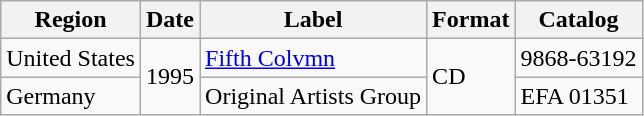<table class="wikitable">
<tr>
<th>Region</th>
<th>Date</th>
<th>Label</th>
<th>Format</th>
<th>Catalog</th>
</tr>
<tr>
<td>United States</td>
<td rowspan="2">1995</td>
<td><a href='#'>Fifth Colvmn</a></td>
<td rowspan="2">CD</td>
<td>9868-63192</td>
</tr>
<tr>
<td>Germany</td>
<td>Original Artists Group</td>
<td>EFA 01351</td>
</tr>
</table>
